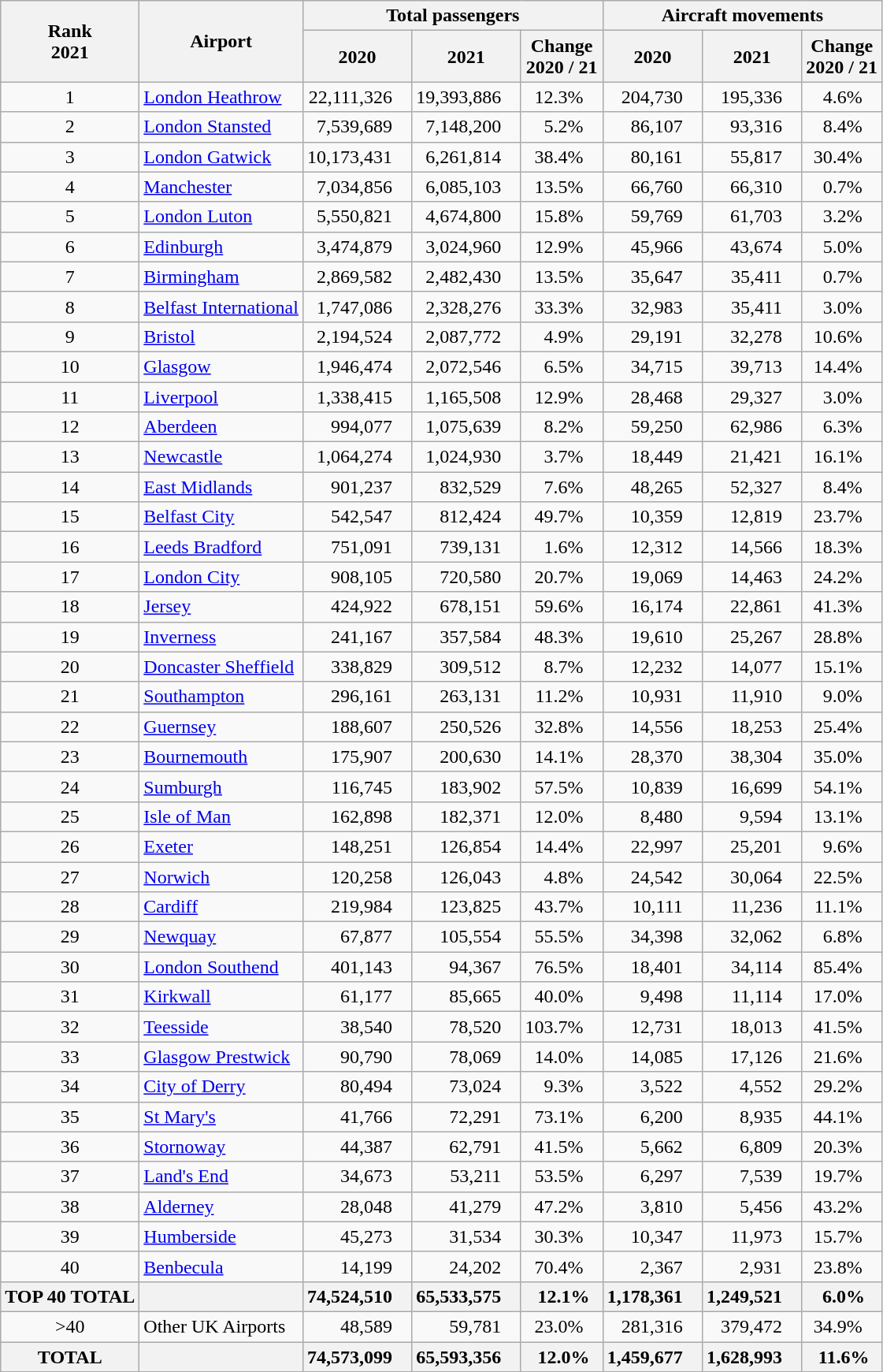<table class="wikitable sortable" style="text-align: right;">
<tr>
<th rowspan=2>Rank<br>2021</th>
<th rowspan="2">Airport</th>
<th colspan=3>Total passengers</th>
<th colspan=3>Aircraft movements</th>
</tr>
<tr>
<th>2020</th>
<th>2021</th>
<th>Change<br>2020 / 21</th>
<th>2020</th>
<th>2021</th>
<th>Change<br>2020 / 21</th>
</tr>
<tr>
<td align='center'>1</td>
<td align='left'><a href='#'>London Heathrow</a></td>
<td style="padding-right: 1em;">22,111,326</td>
<td style="padding-right: 1em;">19,393,886</td>
<td style="padding-right: 1em;">12.3%</td>
<td style="padding-right: 1em;">204,730</td>
<td style="padding-right: 1em;">195,336</td>
<td style="padding-right: 1em;">4.6%</td>
</tr>
<tr>
<td align='center'>2</td>
<td align='left'><a href='#'>London Stansted</a></td>
<td style="padding-right: 1em;">7,539,689</td>
<td style="padding-right: 1em;">7,148,200</td>
<td style="padding-right: 1em;">5.2%</td>
<td style="padding-right: 1em;">86,107</td>
<td style="padding-right: 1em;">93,316</td>
<td style="padding-right: 1em;">8.4%</td>
</tr>
<tr>
<td align='center'>3</td>
<td align='left'><a href='#'>London Gatwick</a></td>
<td style="padding-right: 1em;">10,173,431</td>
<td style="padding-right: 1em;">6,261,814</td>
<td style="padding-right: 1em;">38.4%</td>
<td style="padding-right: 1em;">80,161</td>
<td style="padding-right: 1em;">55,817</td>
<td style="padding-right: 1em;">30.4%</td>
</tr>
<tr>
<td align='center'>4</td>
<td align='left'><a href='#'>Manchester</a></td>
<td style="padding-right: 1em;">7,034,856</td>
<td style="padding-right: 1em;">6,085,103</td>
<td style="padding-right: 1em;">13.5%</td>
<td style="padding-right: 1em;">66,760</td>
<td style="padding-right: 1em;">66,310</td>
<td style="padding-right: 1em;">0.7%</td>
</tr>
<tr>
<td align='center'>5</td>
<td align='left'><a href='#'>London Luton</a></td>
<td style="padding-right: 1em;">5,550,821</td>
<td style="padding-right: 1em;">4,674,800</td>
<td style="padding-right: 1em;">15.8%</td>
<td style="padding-right: 1em;">59,769</td>
<td style="padding-right: 1em;">61,703</td>
<td style="padding-right: 1em;">3.2%</td>
</tr>
<tr>
<td align='center'>6</td>
<td align='left'><a href='#'>Edinburgh</a></td>
<td style="padding-right: 1em;">3,474,879</td>
<td style="padding-right: 1em;">3,024,960</td>
<td style="padding-right: 1em;">12.9%</td>
<td style="padding-right: 1em;">45,966</td>
<td style="padding-right: 1em;">43,674</td>
<td style="padding-right: 1em;">5.0%</td>
</tr>
<tr>
<td align='center'>7</td>
<td align='left'><a href='#'>Birmingham</a></td>
<td style="padding-right: 1em;">2,869,582</td>
<td style="padding-right: 1em;">2,482,430</td>
<td style="padding-right: 1em;">13.5%</td>
<td style="padding-right: 1em;">35,647</td>
<td style="padding-right: 1em;">35,411</td>
<td style="padding-right: 1em;">0.7%</td>
</tr>
<tr>
<td align='center'>8</td>
<td align='left'><a href='#'>Belfast International</a></td>
<td style="padding-right: 1em;">1,747,086</td>
<td style="padding-right: 1em;">2,328,276</td>
<td style="padding-right: 1em;">33.3%</td>
<td style="padding-right: 1em;">32,983</td>
<td style="padding-right: 1em;">35,411</td>
<td style="padding-right: 1em;">3.0%</td>
</tr>
<tr>
<td align='center'>9</td>
<td align='left'><a href='#'>Bristol</a></td>
<td style="padding-right: 1em;">2,194,524</td>
<td style="padding-right: 1em;">2,087,772</td>
<td style="padding-right: 1em;">4.9%</td>
<td style="padding-right: 1em;">29,191</td>
<td style="padding-right: 1em;">32,278</td>
<td style="padding-right: 1em;">10.6%</td>
</tr>
<tr>
<td align='center'>10</td>
<td align='left'><a href='#'>Glasgow</a></td>
<td style="padding-right: 1em;">1,946,474</td>
<td style="padding-right: 1em;">2,072,546</td>
<td style="padding-right: 1em;">6.5%</td>
<td style="padding-right: 1em;">34,715</td>
<td style="padding-right: 1em;">39,713</td>
<td style="padding-right: 1em;">14.4%</td>
</tr>
<tr>
<td align='center'>11</td>
<td align='left'><a href='#'>Liverpool</a></td>
<td style="padding-right: 1em;">1,338,415</td>
<td style="padding-right: 1em;">1,165,508</td>
<td style="padding-right: 1em;">12.9%</td>
<td style="padding-right: 1em;">28,468</td>
<td style="padding-right: 1em;">29,327</td>
<td style="padding-right: 1em;">3.0%</td>
</tr>
<tr>
<td align='center'>12</td>
<td align='left'><a href='#'>Aberdeen</a></td>
<td style="padding-right: 1em;">994,077</td>
<td style="padding-right: 1em;">1,075,639</td>
<td style="padding-right: 1em;">8.2%</td>
<td style="padding-right: 1em;">59,250</td>
<td style="padding-right: 1em;">62,986</td>
<td style="padding-right: 1em;">6.3%</td>
</tr>
<tr>
<td align='center'>13</td>
<td align='left'><a href='#'>Newcastle</a></td>
<td style="padding-right: 1em;">1,064,274</td>
<td style="padding-right: 1em;">1,024,930</td>
<td style="padding-right: 1em;">3.7%</td>
<td style="padding-right: 1em;">18,449</td>
<td style="padding-right: 1em;">21,421</td>
<td style="padding-right: 1em;">16.1%</td>
</tr>
<tr>
<td align='center'>14</td>
<td align='left'><a href='#'>East Midlands</a></td>
<td style="padding-right: 1em;">901,237</td>
<td style="padding-right: 1em;">832,529</td>
<td style="padding-right: 1em;">7.6%</td>
<td style="padding-right: 1em;">48,265</td>
<td style="padding-right: 1em;">52,327</td>
<td style="padding-right: 1em;">8.4%</td>
</tr>
<tr>
<td align='center'>15</td>
<td align='left'><a href='#'>Belfast City</a></td>
<td style="padding-right: 1em;">542,547</td>
<td style="padding-right: 1em;">812,424</td>
<td style="padding-right: 1em;">49.7%</td>
<td style="padding-right: 1em;">10,359</td>
<td style="padding-right: 1em;">12,819</td>
<td style="padding-right: 1em;">23.7%</td>
</tr>
<tr>
<td align='center'>16</td>
<td align='left'><a href='#'>Leeds Bradford</a></td>
<td style="padding-right: 1em;">751,091</td>
<td style="padding-right: 1em;">739,131</td>
<td style="padding-right: 1em;">1.6%</td>
<td style="padding-right: 1em;">12,312</td>
<td style="padding-right: 1em;">14,566</td>
<td style="padding-right: 1em;">18.3%</td>
</tr>
<tr>
<td align='center'>17</td>
<td align='left'><a href='#'>London City</a></td>
<td style="padding-right: 1em;">908,105</td>
<td style="padding-right: 1em;">720,580</td>
<td style="padding-right: 1em;">20.7%</td>
<td style="padding-right: 1em;">19,069</td>
<td style="padding-right: 1em;">14,463</td>
<td style="padding-right: 1em;">24.2%</td>
</tr>
<tr>
<td align='center'>18</td>
<td align='left'><a href='#'>Jersey</a></td>
<td style="padding-right: 1em;">424,922</td>
<td style="padding-right: 1em;">678,151</td>
<td style="padding-right: 1em;">59.6%</td>
<td style="padding-right: 1em;">16,174</td>
<td style="padding-right: 1em;">22,861</td>
<td style="padding-right: 1em;">41.3%</td>
</tr>
<tr>
<td align='center'>19</td>
<td align='left'><a href='#'>Inverness</a></td>
<td style="padding-right: 1em;">241,167</td>
<td style="padding-right: 1em;">357,584</td>
<td style="padding-right: 1em;">48.3%</td>
<td style="padding-right: 1em;">19,610</td>
<td style="padding-right: 1em;">25,267</td>
<td style="padding-right: 1em;">28.8%</td>
</tr>
<tr>
<td align='center'>20</td>
<td align='left'><a href='#'>Doncaster Sheffield</a></td>
<td style="padding-right: 1em;">338,829</td>
<td style="padding-right: 1em;">309,512</td>
<td style="padding-right: 1em;">8.7%</td>
<td style="padding-right: 1em;">12,232</td>
<td style="padding-right: 1em;">14,077</td>
<td style="padding-right: 1em;">15.1%</td>
</tr>
<tr>
<td align='center'>21</td>
<td align='left'><a href='#'>Southampton</a></td>
<td style="padding-right: 1em;">296,161</td>
<td style="padding-right: 1em;">263,131</td>
<td style="padding-right: 1em;">11.2%</td>
<td style="padding-right: 1em;">10,931</td>
<td style="padding-right: 1em;">11,910</td>
<td style="padding-right: 1em;">9.0%</td>
</tr>
<tr>
<td align='center'>22</td>
<td align='left'><a href='#'>Guernsey</a></td>
<td style="padding-right: 1em;">188,607</td>
<td style="padding-right: 1em;">250,526</td>
<td style="padding-right: 1em;">32.8%</td>
<td style="padding-right: 1em;">14,556</td>
<td style="padding-right: 1em;">18,253</td>
<td style="padding-right: 1em;">25.4%</td>
</tr>
<tr>
<td align='center'>23</td>
<td align='left'><a href='#'>Bournemouth</a></td>
<td style="padding-right: 1em;">175,907</td>
<td style="padding-right: 1em;">200,630</td>
<td style="padding-right: 1em;">14.1%</td>
<td style="padding-right: 1em;">28,370</td>
<td style="padding-right: 1em;">38,304</td>
<td style="padding-right: 1em;">35.0%</td>
</tr>
<tr>
<td align='center'>24</td>
<td align="left"><a href='#'>Sumburgh</a></td>
<td style="padding-right: 1em;">116,745</td>
<td style="padding-right: 1em;">183,902</td>
<td style="padding-right: 1em;">57.5%</td>
<td style="padding-right: 1em;">10,839</td>
<td style="padding-right: 1em;">16,699</td>
<td style="padding-right: 1em;">54.1%</td>
</tr>
<tr>
<td align='center'>25</td>
<td align='left'><a href='#'>Isle of Man</a></td>
<td style="padding-right: 1em;">162,898</td>
<td style="padding-right: 1em;">182,371</td>
<td style="padding-right: 1em;">12.0%</td>
<td style="padding-right: 1em;">8,480</td>
<td style="padding-right: 1em;">9,594</td>
<td style="padding-right: 1em;">13.1%</td>
</tr>
<tr>
<td align='center'>26</td>
<td align='left'><a href='#'>Exeter</a></td>
<td style="padding-right: 1em;">148,251</td>
<td style="padding-right: 1em;">126,854</td>
<td style="padding-right: 1em;">14.4%</td>
<td style="padding-right: 1em;">22,997</td>
<td style="padding-right: 1em;">25,201</td>
<td style="padding-right: 1em;">9.6%</td>
</tr>
<tr>
<td align='center'>27</td>
<td align='left'><a href='#'>Norwich</a></td>
<td style="padding-right: 1em;">120,258</td>
<td style="padding-right: 1em;">126,043</td>
<td style="padding-right: 1em;">4.8%</td>
<td style="padding-right: 1em;">24,542</td>
<td style="padding-right: 1em;">30,064</td>
<td style="padding-right: 1em;">22.5%</td>
</tr>
<tr>
<td align='center'>28</td>
<td align='left'><a href='#'>Cardiff</a></td>
<td style="padding-right: 1em;">219,984</td>
<td style="padding-right: 1em;">123,825</td>
<td style="padding-right: 1em;">43.7%</td>
<td style="padding-right: 1em;">10,111</td>
<td style="padding-right: 1em;">11,236</td>
<td style="padding-right: 1em;">11.1%</td>
</tr>
<tr>
<td align='center'>29</td>
<td align="left"><a href='#'>Newquay</a></td>
<td style="padding-right: 1em;">67,877</td>
<td style="padding-right: 1em;">105,554</td>
<td style="padding-right: 1em;">55.5%</td>
<td style="padding-right: 1em;">34,398</td>
<td style="padding-right: 1em;">32,062</td>
<td style="padding-right: 1em;">6.8%</td>
</tr>
<tr>
<td align='center'>30</td>
<td align='left'><a href='#'>London Southend</a></td>
<td style="padding-right: 1em;">401,143</td>
<td style="padding-right: 1em;">94,367</td>
<td style="padding-right: 1em;">76.5%</td>
<td style="padding-right: 1em;">18,401</td>
<td style="padding-right: 1em;">34,114</td>
<td style="padding-right: 1em;">85.4%</td>
</tr>
<tr>
<td align='center'>31</td>
<td align='left'><a href='#'>Kirkwall</a></td>
<td style="padding-right: 1em;">61,177</td>
<td style="padding-right: 1em;">85,665</td>
<td style="padding-right: 1em;">40.0%</td>
<td style="padding-right: 1em;">9,498</td>
<td style="padding-right: 1em;">11,114</td>
<td style="padding-right: 1em;">17.0%</td>
</tr>
<tr>
<td align='center'>32</td>
<td align="left"><a href='#'>Teesside</a></td>
<td style="padding-right: 1em;">38,540</td>
<td style="padding-right: 1em;">78,520</td>
<td style="padding-right: 1em;">103.7%</td>
<td style="padding-right: 1em;">12,731</td>
<td style="padding-right: 1em;">18,013</td>
<td style="padding-right: 1em;">41.5%</td>
</tr>
<tr>
<td align='center'>33</td>
<td align='left'><a href='#'>Glasgow Prestwick</a></td>
<td style="padding-right: 1em;">90,790</td>
<td style="padding-right: 1em;">78,069</td>
<td style="padding-right: 1em;">14.0%</td>
<td style="padding-right: 1em;">14,085</td>
<td style="padding-right: 1em;">17,126</td>
<td style="padding-right: 1em;">21.6%</td>
</tr>
<tr>
<td align='center'>34</td>
<td align="left"><a href='#'>City of Derry</a></td>
<td style="padding-right: 1em;">80,494</td>
<td style="padding-right: 1em;">73,024</td>
<td style="padding-right: 1em;">9.3%</td>
<td style="padding-right: 1em;">3,522</td>
<td style="padding-right: 1em;">4,552</td>
<td style="padding-right: 1em;">29.2%</td>
</tr>
<tr>
<td align='center'>35</td>
<td align='left'><a href='#'>St Mary's</a></td>
<td style="padding-right: 1em;">41,766</td>
<td style="padding-right: 1em;">72,291</td>
<td style="padding-right: 1em;">73.1%</td>
<td style="padding-right: 1em;">6,200</td>
<td style="padding-right: 1em;">8,935</td>
<td style="padding-right: 1em;">44.1%</td>
</tr>
<tr>
<td align='center'>36</td>
<td align="left"><a href='#'>Stornoway</a></td>
<td style="padding-right: 1em;">44,387</td>
<td style="padding-right: 1em;">62,791</td>
<td style="padding-right: 1em;">41.5%</td>
<td style="padding-right: 1em;">5,662</td>
<td style="padding-right: 1em;">6,809</td>
<td style="padding-right: 1em;">20.3%</td>
</tr>
<tr>
<td align='center'>37</td>
<td align='left'><a href='#'>Land's End</a></td>
<td style="padding-right: 1em;">34,673</td>
<td style="padding-right: 1em;">53,211</td>
<td style="padding-right: 1em;">53.5%</td>
<td style="padding-right: 1em;">6,297</td>
<td style="padding-right: 1em;">7,539</td>
<td style="padding-right: 1em;">19.7%</td>
</tr>
<tr>
<td align='center'>38</td>
<td align='left'><a href='#'>Alderney</a></td>
<td style="padding-right: 1em;">28,048</td>
<td style="padding-right: 1em;">41,279</td>
<td style="padding-right: 1em;">47.2%</td>
<td style="padding-right: 1em;">3,810</td>
<td style="padding-right: 1em;">5,456</td>
<td style="padding-right: 1em;">43.2%</td>
</tr>
<tr>
<td align='center'>39</td>
<td align='left'><a href='#'>Humberside</a></td>
<td style="padding-right: 1em;">45,273</td>
<td style="padding-right: 1em;">31,534</td>
<td style="padding-right: 1em;">30.3%</td>
<td style="padding-right: 1em;">10,347</td>
<td style="padding-right: 1em;">11,973</td>
<td style="padding-right: 1em;">15.7%</td>
</tr>
<tr>
<td align='center'>40</td>
<td align='left'><a href='#'>Benbecula</a></td>
<td style="padding-right: 1em;">14,199</td>
<td style="padding-right: 1em;">24,202</td>
<td style="padding-right: 1em;">70.4%</td>
<td style="padding-right: 1em;">2,367</td>
<td style="padding-right: 1em;">2,931</td>
<td style="padding-right: 1em;">23.8%</td>
</tr>
<tr class="sortbottom">
<th>TOP 40 TOTAL</th>
<th></th>
<th style="padding-right: 1em;">74,524,510</th>
<th style="padding-right: 1em;">65,533,575</th>
<th style="padding-right: 0em;">12.1%</th>
<th style="padding-right: 1em;">1,178,361</th>
<th style="padding-right: 1em;">1,249,521</th>
<th style="padding-right: 0em;">6.0%</th>
</tr>
<tr class="sortbottom">
<td align='center'>>40</td>
<td align='left'>Other UK Airports</td>
<td style="padding-right: 1em;">48,589</td>
<td style="padding-right: 1em;">59,781</td>
<td style="padding-right: 1em;">23.0%</td>
<td style="padding-right: 1em;">281,316</td>
<td style="padding-right: 1em;">379,472</td>
<td style="padding-right: 1em;">34.9%</td>
</tr>
<tr class="sortbottom">
<th>TOTAL</th>
<th></th>
<th style="padding-right: 1em;">74,573,099</th>
<th style="padding-right: 1em;">65,593,356</th>
<th style="padding-right: 0em;">12.0%</th>
<th style="padding-right: 1em;">1,459,677</th>
<th style="padding-right: 1em;">1,628,993</th>
<th style="padding-right: 0em;">11.6%</th>
</tr>
</table>
